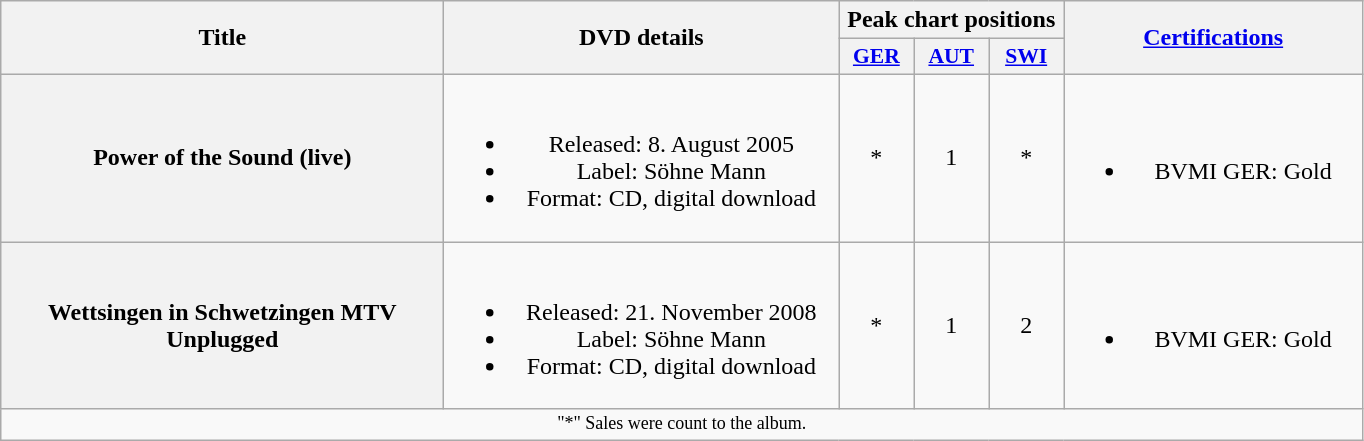<table class="wikitable plainrowheaders" style="text-align:center;">
<tr>
<th scope="col" rowspan="2" style="width:18em;">Title</th>
<th scope="col" rowspan="2" style="width:16em;">DVD details</th>
<th scope="col" colspan="3">Peak chart positions</th>
<th scope="col" rowspan="2" style="width:12em;"><a href='#'>Certifications</a></th>
</tr>
<tr>
<th style="width:3em;font-size:90%;"><a href='#'>GER</a><br></th>
<th style="width:3em;font-size:90%;"><a href='#'>AUT</a><br></th>
<th style="width:3em;font-size:90%;"><a href='#'>SWI</a><br></th>
</tr>
<tr>
<th scope="row">Power of the Sound (live)</th>
<td><br><ul><li>Released: 8. August 2005</li><li>Label: Söhne Mann</li><li>Format: CD, digital download</li></ul></td>
<td>*</td>
<td>1</td>
<td>*</td>
<td><br><ul><li>BVMI GER: Gold</li></ul></td>
</tr>
<tr>
<th scope="row">Wettsingen in Schwetzingen MTV Unplugged</th>
<td><br><ul><li>Released: 21. November 2008</li><li>Label: Söhne Mann</li><li>Format: CD, digital download</li></ul></td>
<td>*</td>
<td>1</td>
<td>2</td>
<td><br><ul><li>BVMI GER: Gold</li></ul></td>
</tr>
<tr>
<td colspan="6" style="font-size:9pt">"*" Sales were count to the album.</td>
</tr>
</table>
